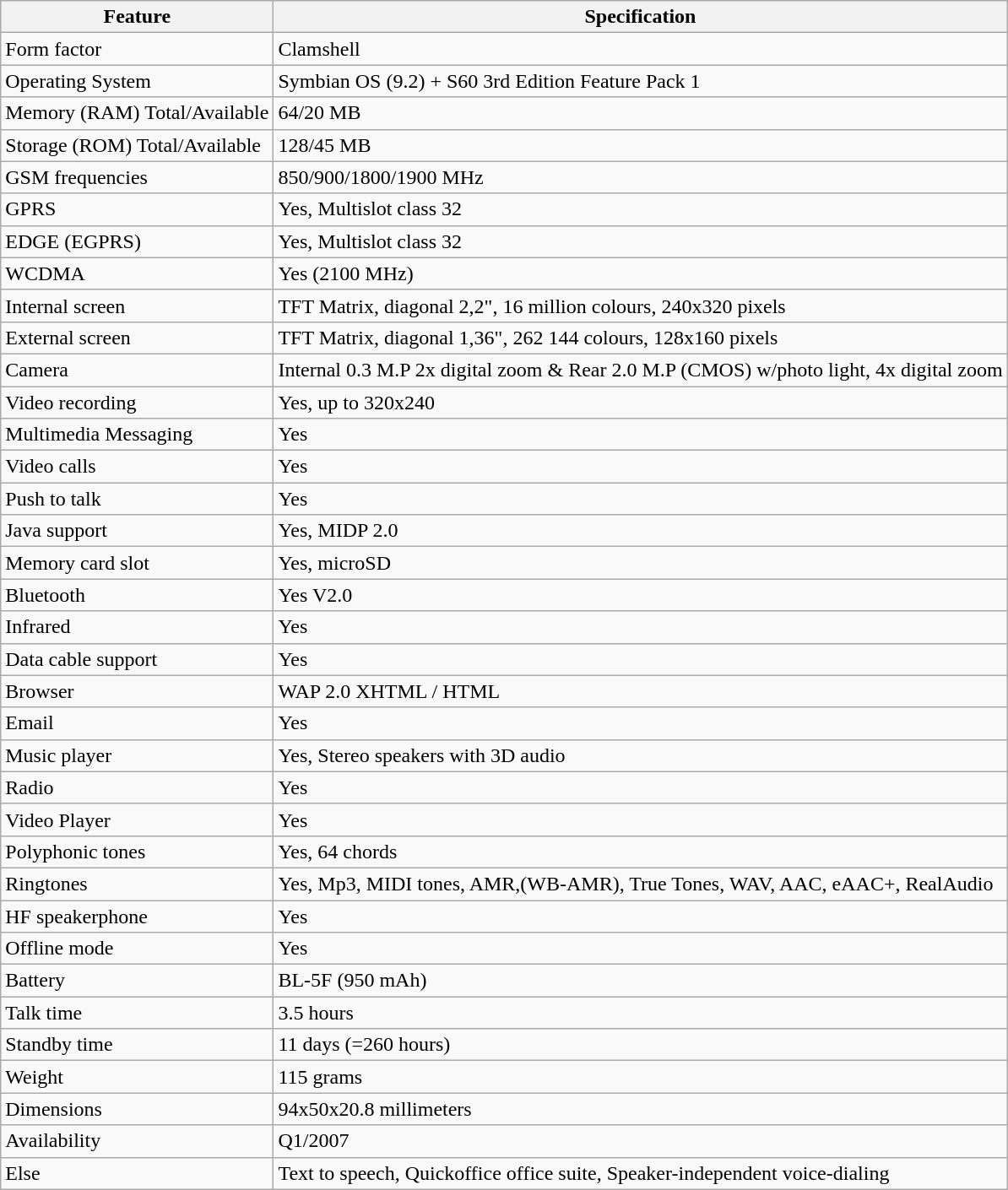<table class="wikitable">
<tr>
<th>Feature</th>
<th>Specification</th>
</tr>
<tr>
<td>Form factor</td>
<td>Clamshell</td>
</tr>
<tr>
<td>Operating System</td>
<td>Symbian OS (9.2) + S60 3rd Edition Feature Pack 1</td>
</tr>
<tr>
<td>Memory (RAM) Total/Available</td>
<td>64/20 MB</td>
</tr>
<tr>
<td>Storage (ROM) Total/Available</td>
<td>128/45 MB</td>
</tr>
<tr>
<td>GSM frequencies</td>
<td>850/900/1800/1900 MHz</td>
</tr>
<tr>
<td>GPRS</td>
<td>Yes, Multislot class 32</td>
</tr>
<tr>
<td>EDGE (EGPRS)</td>
<td>Yes, Multislot class 32</td>
</tr>
<tr>
<td>WCDMA</td>
<td>Yes (2100 MHz)</td>
</tr>
<tr>
<td>Internal screen</td>
<td>TFT Matrix, diagonal 2,2", 16 million colours, 240x320 pixels</td>
</tr>
<tr>
<td>External screen</td>
<td>TFT Matrix, diagonal 1,36", 262 144 colours, 128x160 pixels</td>
</tr>
<tr>
<td>Camera</td>
<td>Internal 0.3 M.P 2x digital zoom & Rear 2.0 M.P (CMOS) w/photo light, 4x digital zoom</td>
</tr>
<tr>
<td>Video recording</td>
<td>Yes, up to 320x240</td>
</tr>
<tr>
<td>Multimedia Messaging</td>
<td>Yes</td>
</tr>
<tr>
<td>Video calls</td>
<td>Yes</td>
</tr>
<tr>
<td>Push to talk</td>
<td>Yes</td>
</tr>
<tr>
<td>Java support</td>
<td>Yes, MIDP 2.0</td>
</tr>
<tr>
<td>Memory card slot</td>
<td>Yes, microSD</td>
</tr>
<tr>
<td>Bluetooth</td>
<td>Yes V2.0</td>
</tr>
<tr>
<td>Infrared</td>
<td>Yes</td>
</tr>
<tr>
<td>Data cable support</td>
<td>Yes</td>
</tr>
<tr>
<td>Browser</td>
<td>WAP 2.0 XHTML / HTML</td>
</tr>
<tr>
<td>Email</td>
<td>Yes</td>
</tr>
<tr>
<td>Music player</td>
<td>Yes, Stereo speakers with 3D audio</td>
</tr>
<tr>
<td>Radio</td>
<td>Yes</td>
</tr>
<tr>
<td>Video Player</td>
<td>Yes</td>
</tr>
<tr>
<td>Polyphonic tones</td>
<td>Yes, 64 chords</td>
</tr>
<tr>
<td>Ringtones</td>
<td>Yes, Mp3, MIDI tones, AMR,(WB-AMR), True Tones, WAV, AAC, eAAC+, RealAudio</td>
</tr>
<tr>
<td>HF speakerphone</td>
<td>Yes</td>
</tr>
<tr>
<td>Offline mode</td>
<td>Yes</td>
</tr>
<tr>
<td>Battery</td>
<td>BL-5F (950 mAh)</td>
</tr>
<tr>
<td>Talk time</td>
<td>3.5 hours</td>
</tr>
<tr>
<td>Standby time</td>
<td>11 days (=260 hours)</td>
</tr>
<tr>
<td>Weight</td>
<td>115 grams</td>
</tr>
<tr>
<td>Dimensions</td>
<td>94x50x20.8 millimeters</td>
</tr>
<tr>
<td>Availability</td>
<td>Q1/2007</td>
</tr>
<tr>
<td>Else</td>
<td>Text to speech, Quickoffice office suite, Speaker-independent voice-dialing</td>
</tr>
</table>
